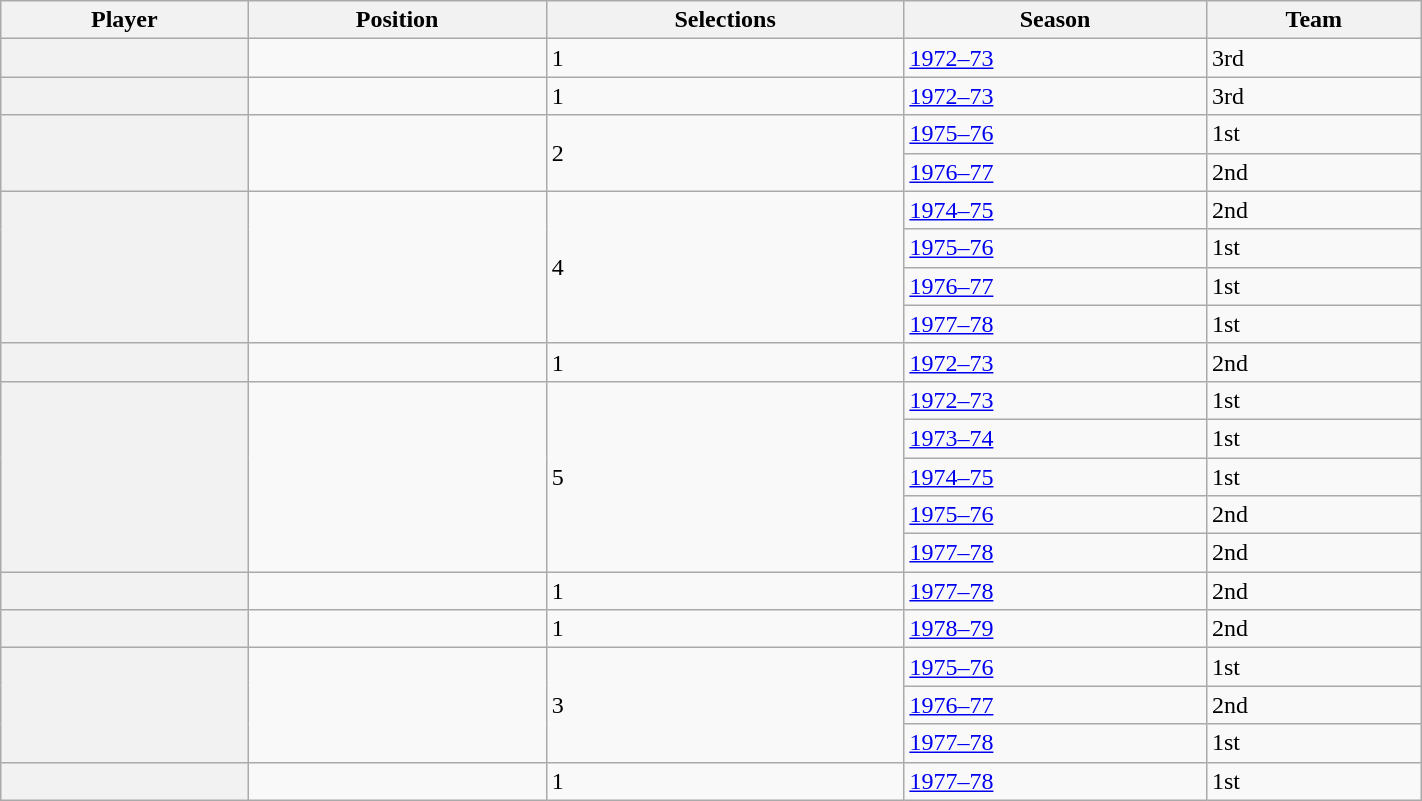<table class="wikitable sortable" width="75%">
<tr>
<th scope="col">Player</th>
<th scope="col">Position</th>
<th scope="col">Selections</th>
<th scope="col">Season</th>
<th scope="col">Team</th>
</tr>
<tr>
<th scope="row"></th>
<td></td>
<td>1</td>
<td><a href='#'>1972–73</a></td>
<td>3rd</td>
</tr>
<tr>
<th scope="row"></th>
<td></td>
<td>1</td>
<td><a href='#'>1972–73</a></td>
<td>3rd</td>
</tr>
<tr>
<th scope="row" rowspan="2"></th>
<td rowspan="2"></td>
<td rowspan="2">2</td>
<td><a href='#'>1975–76</a></td>
<td>1st</td>
</tr>
<tr>
<td><a href='#'>1976–77</a></td>
<td>2nd</td>
</tr>
<tr>
<th scope="row" rowspan="4"></th>
<td rowspan="4"></td>
<td rowspan="4">4</td>
<td><a href='#'>1974–75</a></td>
<td>2nd</td>
</tr>
<tr>
<td><a href='#'>1975–76</a></td>
<td>1st</td>
</tr>
<tr>
<td><a href='#'>1976–77</a></td>
<td>1st</td>
</tr>
<tr>
<td><a href='#'>1977–78</a></td>
<td>1st</td>
</tr>
<tr>
<th scope="row"></th>
<td></td>
<td>1</td>
<td><a href='#'>1972–73</a></td>
<td>2nd</td>
</tr>
<tr>
<th scope="row" rowspan="5"></th>
<td rowspan="5"></td>
<td rowspan="5">5</td>
<td><a href='#'>1972–73</a></td>
<td>1st</td>
</tr>
<tr>
<td><a href='#'>1973–74</a></td>
<td>1st</td>
</tr>
<tr>
<td><a href='#'>1974–75</a></td>
<td>1st</td>
</tr>
<tr>
<td><a href='#'>1975–76</a></td>
<td>2nd</td>
</tr>
<tr>
<td><a href='#'>1977–78</a></td>
<td>2nd</td>
</tr>
<tr>
<th scope="row"></th>
<td></td>
<td>1</td>
<td><a href='#'>1977–78</a></td>
<td>2nd</td>
</tr>
<tr>
<th scope="row"></th>
<td></td>
<td>1</td>
<td><a href='#'>1978–79</a></td>
<td>2nd</td>
</tr>
<tr>
<th scope="row" rowspan="3"></th>
<td rowspan="3"></td>
<td rowspan="3">3</td>
<td><a href='#'>1975–76</a></td>
<td>1st</td>
</tr>
<tr>
<td><a href='#'>1976–77</a></td>
<td>2nd</td>
</tr>
<tr>
<td><a href='#'>1977–78</a></td>
<td>1st</td>
</tr>
<tr>
<th scope="row"></th>
<td></td>
<td>1</td>
<td><a href='#'>1977–78</a></td>
<td>1st</td>
</tr>
</table>
